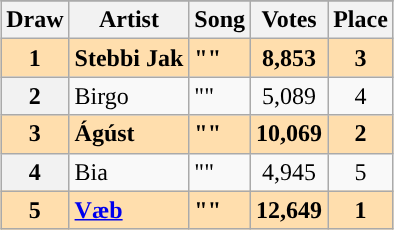<table class="sortable wikitable plainrowheaders" style="margin: 1em auto 1em auto">
<tr>
</tr>
<tr>
<th scope="col">Draw</th>
<th scope="col">Artist</th>
<th scope="col">Song</th>
<th scope="col">Votes</th>
<th scope="col">Place</th>
</tr>
<tr style="font-weight:bold; background-color:navajowhite;">
<th scope="row" style="text-align:center; font-weight:bold; background-color:navajowhite;">1</th>
<td>Stebbi Jak</td>
<td>""</td>
<td align="center">8,853</td>
<td align="center">3</td>
</tr>
<tr>
<th scope="row" style="text-align:center;">2</th>
<td>Birgo</td>
<td>""</td>
<td align="center">5,089</td>
<td align="center">4</td>
</tr>
<tr style="font-weight:bold; background-color:navajowhite;">
<th scope="row" style="text-align:center; font-weight:bold; background-color:navajowhite;">3</th>
<td>Ágúst</td>
<td>""</td>
<td align="center">10,069</td>
<td align="center">2</td>
</tr>
<tr>
<th scope="row" style="text-align:center;">4</th>
<td>Bia</td>
<td>""</td>
<td align="center">4,945</td>
<td align="center">5</td>
</tr>
<tr style="font-weight:bold; background-color:navajowhite;">
<th scope="row" style="text-align:center; font-weight:bold; background-color:navajowhite;">5</th>
<td><a href='#'>Væb</a></td>
<td>""</td>
<td align="center">12,649</td>
<td align="center">1</td>
</tr>
</table>
